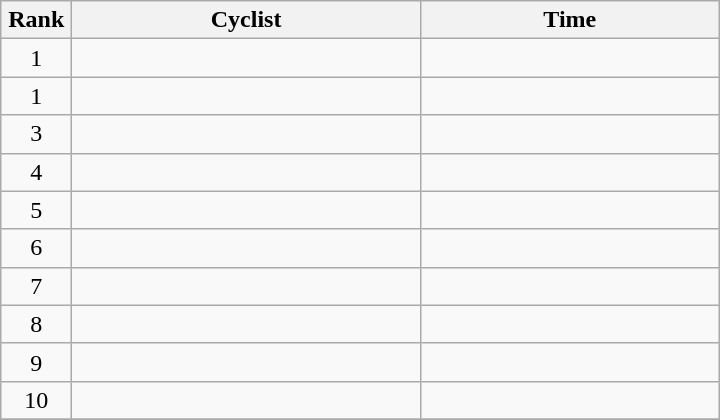<table class="wikitable" style="width:30em;margin-bottom:0;">
<tr>
<th>Rank</th>
<th>Cyclist</th>
<th>Time</th>
</tr>
<tr>
<td style="width:40px; text-align:center;">1</td>
<td style="width:225px;"></td>
<td align="right"></td>
</tr>
<tr>
<td style="text-align:center;">1</td>
<td></td>
<td align="right"></td>
</tr>
<tr>
<td style="text-align:center;">3</td>
<td></td>
<td align="right"></td>
</tr>
<tr>
<td style="text-align:center;">4</td>
<td></td>
<td align="right"></td>
</tr>
<tr>
<td style="text-align:center;">5</td>
<td></td>
<td align="right"></td>
</tr>
<tr>
<td style="text-align:center;">6</td>
<td></td>
<td align="right"></td>
</tr>
<tr>
<td style="text-align:center;">7</td>
<td></td>
<td align="right"></td>
</tr>
<tr>
<td style="text-align:center;">8</td>
<td></td>
<td align="right"></td>
</tr>
<tr>
<td style="text-align:center;">9</td>
<td></td>
<td align="right"></td>
</tr>
<tr>
<td style="text-align:center;">10</td>
<td></td>
<td align="right"></td>
</tr>
<tr>
</tr>
</table>
